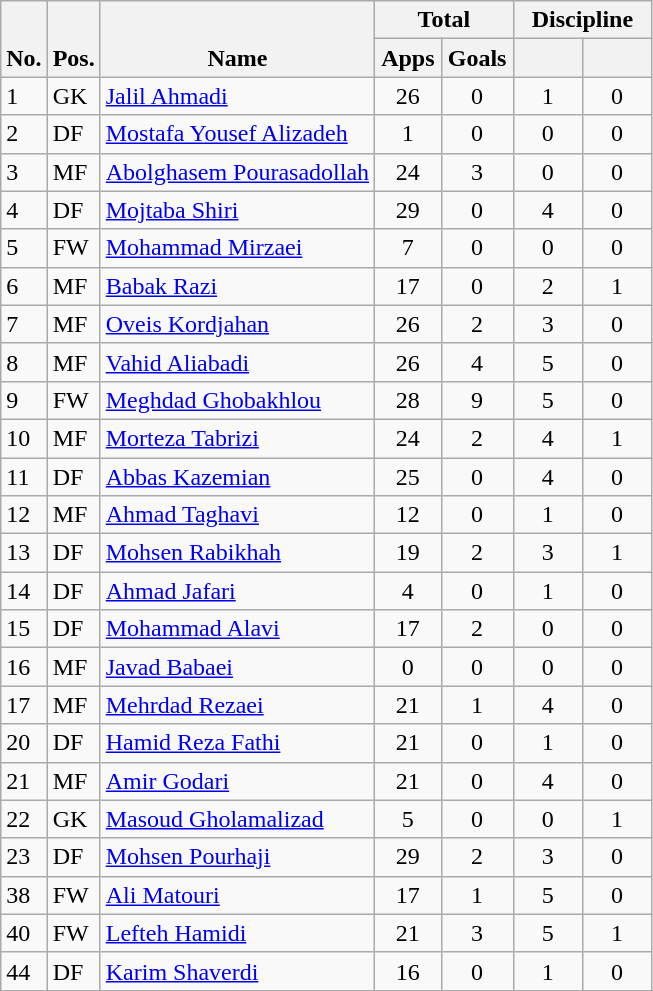<table class="wikitable" style="text-align:center">
<tr>
<th rowspan="2" valign="bottom">No.</th>
<th rowspan="2" valign="bottom">Pos.</th>
<th rowspan="2" valign="bottom">Name</th>
<th colspan="2" width="85">Total</th>
<th colspan="2" width="85">Discipline</th>
</tr>
<tr>
<th>Apps</th>
<th>Goals</th>
<th></th>
<th></th>
</tr>
<tr>
<td align="left">1</td>
<td align="left">GK</td>
<td align="left"> <a href='#'>Jalil Ahmadi</a></td>
<td>26</td>
<td>0</td>
<td>1</td>
<td>0</td>
</tr>
<tr>
<td align="left">2</td>
<td align="left">DF</td>
<td align="left"> <a href='#'>Mostafa Yousef Alizadeh</a></td>
<td>1</td>
<td>0</td>
<td>0</td>
<td>0</td>
</tr>
<tr>
<td align="left">3</td>
<td align="left">MF</td>
<td align="left"> <a href='#'>Abolghasem Pourasadollah</a></td>
<td>24</td>
<td>3</td>
<td>0</td>
<td>0</td>
</tr>
<tr>
<td align="left">4</td>
<td align="left">DF</td>
<td align="left"> <a href='#'>Mojtaba Shiri</a></td>
<td>29</td>
<td>0</td>
<td>4</td>
<td>0</td>
</tr>
<tr>
<td align="left">5</td>
<td align="left">FW</td>
<td align="left"> <a href='#'>Mohammad Mirzaei</a></td>
<td>7</td>
<td>0</td>
<td>0</td>
<td>0</td>
</tr>
<tr>
<td align="left">6</td>
<td align="left">MF</td>
<td align="left"> <a href='#'>Babak Razi</a></td>
<td>17</td>
<td>0</td>
<td>2</td>
<td>1</td>
</tr>
<tr>
<td align="left">7</td>
<td align="left">MF</td>
<td align="left"> <a href='#'>Oveis Kordjahan</a></td>
<td>26</td>
<td>2</td>
<td>3</td>
<td>0</td>
</tr>
<tr>
<td align="left">8</td>
<td align="left">MF</td>
<td align="left"> <a href='#'>Vahid Aliabadi</a></td>
<td>26</td>
<td>4</td>
<td>5</td>
<td>0</td>
</tr>
<tr>
<td align="left">9</td>
<td align="left">FW</td>
<td align="left"> <a href='#'>Meghdad Ghobakhlou</a></td>
<td>28</td>
<td>9</td>
<td>5</td>
<td>0</td>
</tr>
<tr>
<td align="left">10</td>
<td align="left">MF</td>
<td align="left"> <a href='#'>Morteza Tabrizi</a></td>
<td>24</td>
<td>2</td>
<td>4</td>
<td>1</td>
</tr>
<tr>
<td align="left">11</td>
<td align="left">DF</td>
<td align="left"> <a href='#'>Abbas Kazemian</a></td>
<td>25</td>
<td>0</td>
<td>4</td>
<td>0</td>
</tr>
<tr>
<td align="left">12</td>
<td align="left">MF</td>
<td align="left"> <a href='#'>Ahmad Taghavi</a></td>
<td>12</td>
<td>0</td>
<td>1</td>
<td>0</td>
</tr>
<tr>
<td align="left">13</td>
<td align="left">DF</td>
<td align="left"> <a href='#'>Mohsen Rabikhah</a></td>
<td>19</td>
<td>2</td>
<td>3</td>
<td>1</td>
</tr>
<tr>
<td align="left">14</td>
<td align="left">DF</td>
<td align="left"> <a href='#'>Ahmad Jafari</a></td>
<td>4</td>
<td>0</td>
<td>1</td>
<td>0</td>
</tr>
<tr>
<td align="left">15</td>
<td align="left">DF</td>
<td align="left"> <a href='#'>Mohammad Alavi</a></td>
<td>17</td>
<td>2</td>
<td>0</td>
<td>0</td>
</tr>
<tr>
<td align="left">16</td>
<td align="left">MF</td>
<td align="left"> <a href='#'>Javad Babaei</a></td>
<td>0</td>
<td>0</td>
<td>0</td>
<td>0</td>
</tr>
<tr>
<td align="left">17</td>
<td align="left">MF</td>
<td align="left"> <a href='#'>Mehrdad Rezaei</a></td>
<td>21</td>
<td>1</td>
<td>4</td>
<td>0</td>
</tr>
<tr>
<td align="left">20</td>
<td align="left">DF</td>
<td align="left"> <a href='#'>Hamid Reza Fathi</a></td>
<td>21</td>
<td>0</td>
<td>1</td>
<td>0</td>
</tr>
<tr>
<td align="left">21</td>
<td align="left">MF</td>
<td align="left"> <a href='#'>Amir Godari</a></td>
<td>21</td>
<td>0</td>
<td>4</td>
<td>0</td>
</tr>
<tr>
<td align="left">22</td>
<td align="left">GK</td>
<td align="left"> <a href='#'>Masoud Gholamalizad</a></td>
<td>5</td>
<td>0</td>
<td>0</td>
<td>1</td>
</tr>
<tr>
<td align="left">23</td>
<td align="left">DF</td>
<td align="left"> <a href='#'>Mohsen Pourhaji</a></td>
<td>29</td>
<td>2</td>
<td>3</td>
<td>0</td>
</tr>
<tr>
<td align="left">38</td>
<td align="left">FW</td>
<td align="left"> <a href='#'>Ali Matouri</a></td>
<td>17</td>
<td>1</td>
<td>5</td>
<td>0</td>
</tr>
<tr>
<td align="left">40</td>
<td align="left">FW</td>
<td align="left"> <a href='#'>Lefteh Hamidi</a></td>
<td>21</td>
<td>3</td>
<td>5</td>
<td>1</td>
</tr>
<tr>
<td align="left">44</td>
<td align="left">DF</td>
<td align="left"> <a href='#'>Karim Shaverdi</a></td>
<td>16</td>
<td>0</td>
<td>1</td>
<td>0</td>
</tr>
<tr>
</tr>
</table>
